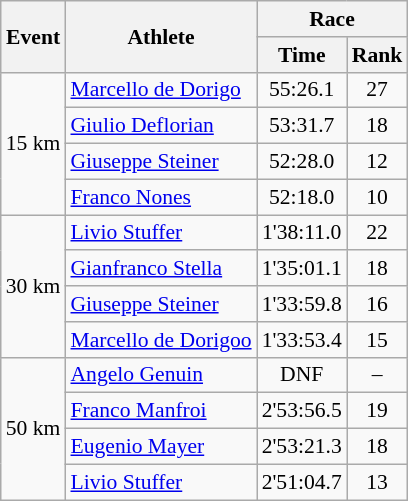<table class="wikitable" border="1" style="font-size:90%">
<tr>
<th rowspan=2>Event</th>
<th rowspan=2>Athlete</th>
<th colspan=2>Race</th>
</tr>
<tr>
<th>Time</th>
<th>Rank</th>
</tr>
<tr>
<td rowspan=4>15 km</td>
<td><a href='#'>Marcello de Dorigo</a></td>
<td align=center>55:26.1</td>
<td align=center>27</td>
</tr>
<tr>
<td><a href='#'>Giulio Deflorian</a></td>
<td align=center>53:31.7</td>
<td align=center>18</td>
</tr>
<tr>
<td><a href='#'>Giuseppe Steiner</a></td>
<td align=center>52:28.0</td>
<td align=center>12</td>
</tr>
<tr>
<td><a href='#'>Franco Nones</a></td>
<td align=center>52:18.0</td>
<td align=center>10</td>
</tr>
<tr>
<td rowspan=4>30 km</td>
<td><a href='#'>Livio Stuffer</a></td>
<td align=center>1'38:11.0</td>
<td align=center>22</td>
</tr>
<tr>
<td><a href='#'>Gianfranco Stella</a></td>
<td align=center>1'35:01.1</td>
<td align=center>18</td>
</tr>
<tr>
<td><a href='#'>Giuseppe Steiner</a></td>
<td align=center>1'33:59.8</td>
<td align=center>16</td>
</tr>
<tr>
<td><a href='#'>Marcello de Dorigoo</a></td>
<td align=center>1'33:53.4</td>
<td align=center>15</td>
</tr>
<tr>
<td rowspan=4>50 km</td>
<td><a href='#'>Angelo Genuin</a></td>
<td align=center>DNF</td>
<td align=center>–</td>
</tr>
<tr>
<td><a href='#'>Franco Manfroi</a></td>
<td align=center>2'53:56.5</td>
<td align=center>19</td>
</tr>
<tr>
<td><a href='#'>Eugenio Mayer</a></td>
<td align=center>2'53:21.3</td>
<td align=center>18</td>
</tr>
<tr>
<td><a href='#'>Livio Stuffer</a></td>
<td align=center>2'51:04.7</td>
<td align=center>13</td>
</tr>
</table>
